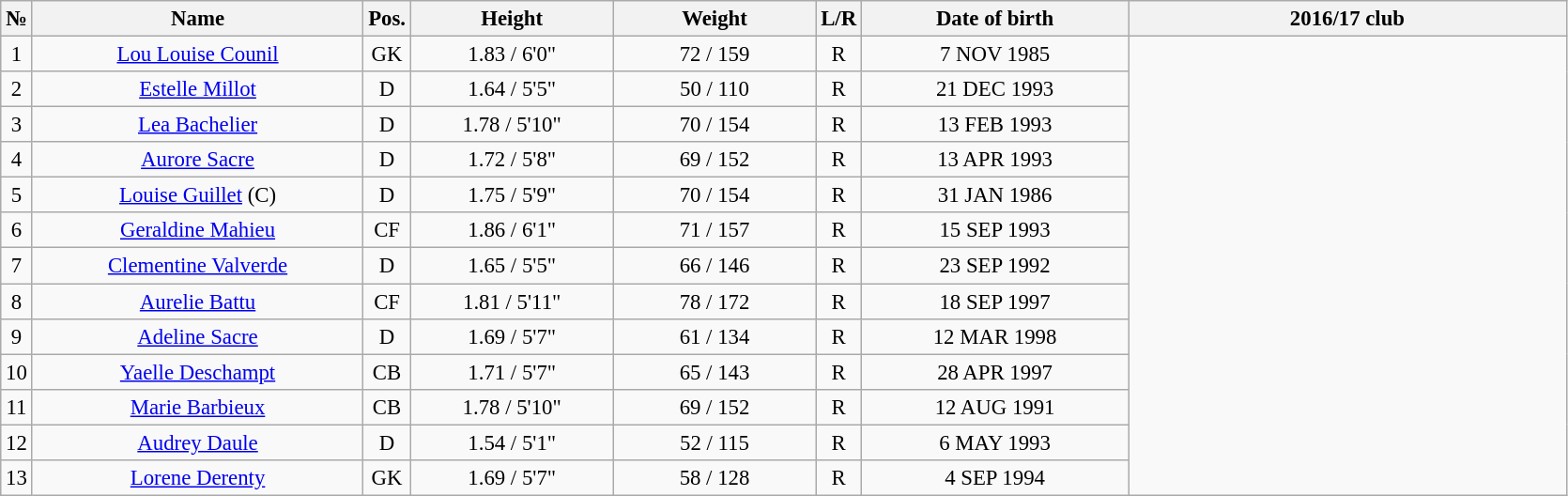<table class="wikitable sortable" style="font-size:95%; text-align:center;">
<tr>
<th>№</th>
<th style="width:15em">Name</th>
<th>Pos.</th>
<th style="width:9em">Height</th>
<th style="width:9em">Weight</th>
<th>L/R</th>
<th style="width:12em">Date of birth</th>
<th style="width:20em">2016/17 club</th>
</tr>
<tr>
<td>1</td>
<td><a href='#'>Lou Louise Counil</a></td>
<td>GK</td>
<td>1.83 / 6'0"</td>
<td>72 / 159</td>
<td>R</td>
<td>7 NOV 1985</td>
</tr>
<tr>
<td>2</td>
<td><a href='#'>Estelle Millot</a></td>
<td>D</td>
<td>1.64 / 5'5"</td>
<td>50 / 110</td>
<td>R</td>
<td>21 DEC 1993</td>
</tr>
<tr>
<td>3</td>
<td><a href='#'>Lea Bachelier</a></td>
<td>D</td>
<td>1.78 / 5'10"</td>
<td>70 / 154</td>
<td>R</td>
<td>13 FEB 1993</td>
</tr>
<tr>
<td>4</td>
<td><a href='#'>Aurore Sacre</a></td>
<td>D</td>
<td>1.72 / 5'8"</td>
<td>69 / 152</td>
<td>R</td>
<td>13 APR 1993</td>
</tr>
<tr>
<td>5</td>
<td><a href='#'>Louise Guillet</a> (C)</td>
<td>D</td>
<td>1.75 / 5'9"</td>
<td>70 / 154</td>
<td>R</td>
<td>31 JAN 1986</td>
</tr>
<tr>
<td>6</td>
<td><a href='#'>Geraldine Mahieu</a></td>
<td>CF</td>
<td>1.86 / 6'1"</td>
<td>71 / 157</td>
<td>R</td>
<td>15 SEP 1993</td>
</tr>
<tr>
<td>7</td>
<td><a href='#'>Clementine Valverde</a></td>
<td>D</td>
<td>1.65 / 5'5"</td>
<td>66 / 146</td>
<td>R</td>
<td>23 SEP 1992</td>
</tr>
<tr>
<td>8</td>
<td><a href='#'>Aurelie Battu</a></td>
<td>CF</td>
<td>1.81 / 5'11"</td>
<td>78 / 172</td>
<td>R</td>
<td>18 SEP 1997</td>
</tr>
<tr>
<td>9</td>
<td><a href='#'>Adeline Sacre</a></td>
<td>D</td>
<td>1.69 / 5'7"</td>
<td>61 / 134</td>
<td>R</td>
<td>12 MAR 1998</td>
</tr>
<tr>
<td>10</td>
<td><a href='#'>Yaelle Deschampt</a></td>
<td>CB</td>
<td>1.71 / 5'7"</td>
<td>65 / 143</td>
<td>R</td>
<td>28 APR 1997</td>
</tr>
<tr>
<td>11</td>
<td><a href='#'>Marie Barbieux</a></td>
<td>CB</td>
<td>1.78 / 5'10"</td>
<td>69 / 152</td>
<td>R</td>
<td>12 AUG 1991</td>
</tr>
<tr>
<td>12</td>
<td><a href='#'>Audrey Daule</a></td>
<td>D</td>
<td>1.54 / 5'1"</td>
<td>52 / 115</td>
<td>R</td>
<td>6 MAY 1993</td>
</tr>
<tr>
<td>13</td>
<td><a href='#'>Lorene Derenty</a></td>
<td>GK</td>
<td>1.69 / 5'7"</td>
<td>58 / 128</td>
<td>R</td>
<td>4 SEP 1994</td>
</tr>
</table>
